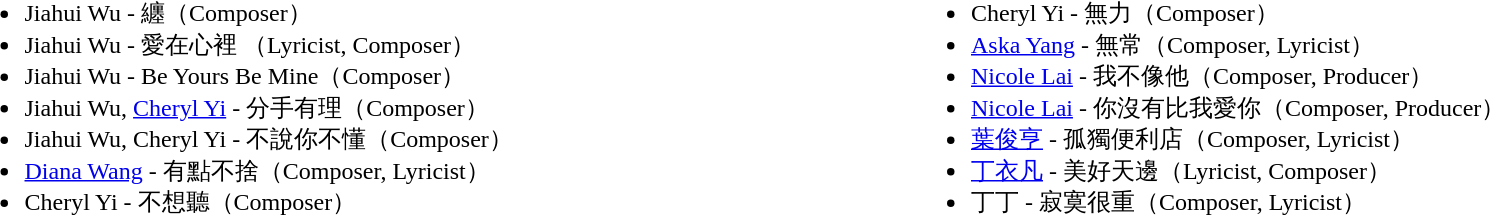<table border="0" cellpadding="5" width="100%">
<tr ---- valign="top">
<td width="50%"></td>
<td width="50%"></td>
</tr>
<tr ---->
<td valign="top"><br><ul><li>Jiahui Wu - 纏（Composer）</li><li>Jiahui Wu - 愛在心裡 （Lyricist, Composer）</li><li>Jiahui Wu - Be Yours Be Mine（Composer）</li><li>Jiahui Wu, <a href='#'>Cheryl Yi</a> - 分手有理（Composer）</li><li>Jiahui Wu, Cheryl Yi - 不說你不懂（Composer）</li><li><a href='#'>Diana Wang</a> - 有點不捨（Composer, Lyricist）</li><li>Cheryl Yi - 不想聽（Composer）</li></ul></td>
<td valign="top"><br><ul><li>Cheryl Yi - 無力（Composer）</li><li><a href='#'>Aska Yang</a> - 無常（Composer, Lyricist）</li><li><a href='#'>Nicole Lai</a> - 我不像他（Composer, Producer）</li><li><a href='#'>Nicole Lai</a> - 你沒有比我愛你（Composer, Producer）</li><li><a href='#'>葉俊亨</a> - 孤獨便利店（Composer, Lyricist）</li><li><a href='#'>丁衣凡</a> - 美好天邊（Lyricist, Composer）</li><li>丁丁 - 寂寞很重（Composer, Lyricist）</li></ul></td>
</tr>
</table>
